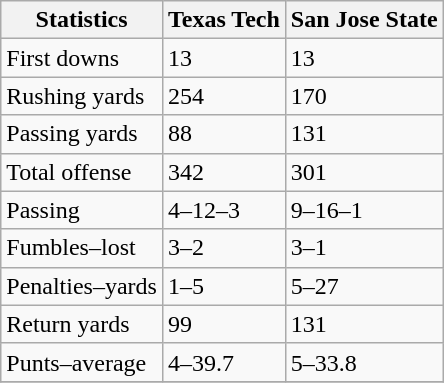<table class="wikitable">
<tr>
<th>Statistics</th>
<th>Texas Tech</th>
<th>San Jose State</th>
</tr>
<tr>
<td>First downs</td>
<td>13</td>
<td>13</td>
</tr>
<tr>
<td>Rushing yards</td>
<td>254</td>
<td>170</td>
</tr>
<tr>
<td>Passing yards</td>
<td>88</td>
<td>131</td>
</tr>
<tr>
<td>Total offense</td>
<td>342</td>
<td>301</td>
</tr>
<tr>
<td>Passing</td>
<td>4–12–3</td>
<td>9–16–1</td>
</tr>
<tr>
<td>Fumbles–lost</td>
<td>3–2</td>
<td>3–1</td>
</tr>
<tr>
<td>Penalties–yards</td>
<td>1–5</td>
<td>5–27</td>
</tr>
<tr>
<td>Return yards</td>
<td>99</td>
<td>131</td>
</tr>
<tr>
<td>Punts–average</td>
<td>4–39.7</td>
<td>5–33.8</td>
</tr>
<tr>
</tr>
</table>
